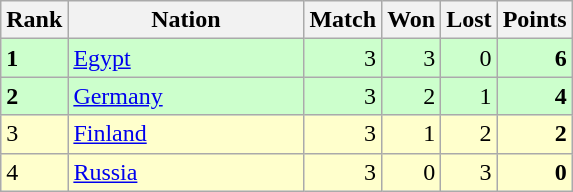<table class="wikitable">
<tr>
<th width=20>Rank</th>
<th width=150>Nation</th>
<th width=20>Match</th>
<th width=20>Won</th>
<th width=20>Lost</th>
<th width=20>Points</th>
</tr>
<tr style="text-align:right; background:#cfc;">
<td align="left"><strong>1</strong></td>
<td style="text-align:left;"> <a href='#'>Egypt</a></td>
<td>3</td>
<td>3</td>
<td>0</td>
<td><strong>6</strong></td>
</tr>
<tr style="text-align:right; background:#cfc;">
<td align="left"><strong>2</strong></td>
<td style="text-align:left;"> <a href='#'>Germany</a></td>
<td>3</td>
<td>2</td>
<td>1</td>
<td><strong>4</strong></td>
</tr>
<tr style="text-align:right; background:#ffc;">
<td align="left">3</td>
<td style="text-align:left;"> <a href='#'>Finland</a></td>
<td>3</td>
<td>1</td>
<td>2</td>
<td><strong>2</strong></td>
</tr>
<tr style="text-align:right; background:#ffc;">
<td align="left">4</td>
<td style="text-align:left;"> <a href='#'>Russia</a></td>
<td>3</td>
<td>0</td>
<td>3</td>
<td><strong>0</strong></td>
</tr>
</table>
